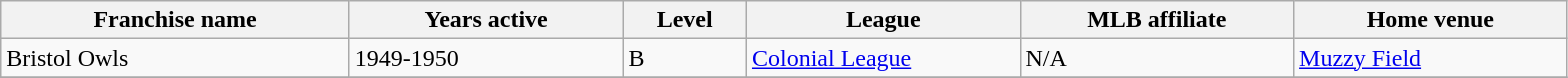<table class="wikitable">
<tr>
<th style="width:225px;"><strong>Franchise name</strong></th>
<th style="width:175px;"><strong>Years active</strong></th>
<th style="width:75px;"><strong>Level</strong></th>
<th style="width:175px;"><strong>League</strong></th>
<th style="width:175px;"><strong>MLB affiliate</strong></th>
<th style="width:175px;"><strong>Home venue</strong></th>
</tr>
<tr>
<td>Bristol Owls</td>
<td>1949-1950</td>
<td>B</td>
<td><a href='#'>Colonial League</a></td>
<td>N/A</td>
<td><a href='#'>Muzzy Field</a></td>
</tr>
<tr>
</tr>
</table>
